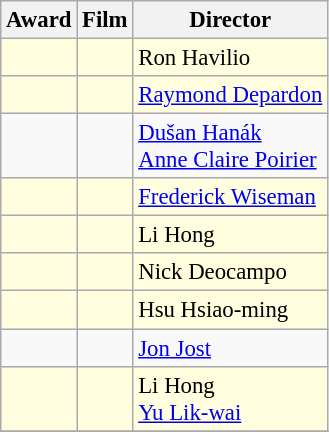<table class="wikitable" style="font-size:95%;">
<tr>
<th>Award</th>
<th>Film</th>
<th>Director</th>
</tr>
<tr bgcolor=lightyellow>
<td></td>
<td></td>
<td> Ron Havilio</td>
</tr>
<tr bgcolor=lightyellow>
<td></td>
<td></td>
<td> <a href='#'>Raymond Depardon</a></td>
</tr>
<tr>
<td></td>
<td></td>
<td> <a href='#'>Dušan Hanák</a><br> <a href='#'>Anne Claire Poirier</a><br></td>
</tr>
<tr bgcolor=lightyellow>
<td></td>
<td></td>
<td> <a href='#'>Frederick Wiseman</a></td>
</tr>
<tr bgcolor=lightyellow>
<td></td>
<td></td>
<td> Li Hong</td>
</tr>
<tr bgcolor=lightyellow>
<td></td>
<td></td>
<td> Nick Deocampo</td>
</tr>
<tr bgcolor=lightyellow>
<td></td>
<td></td>
<td> Hsu Hsiao-ming</td>
</tr>
<tr>
<td></td>
<td></td>
<td> <a href='#'>Jon Jost</a></td>
</tr>
<tr bgcolor=lightyellow>
<td></td>
<td></td>
<td> Li Hong<br> <a href='#'>Yu Lik-wai</a></td>
</tr>
<tr>
</tr>
</table>
